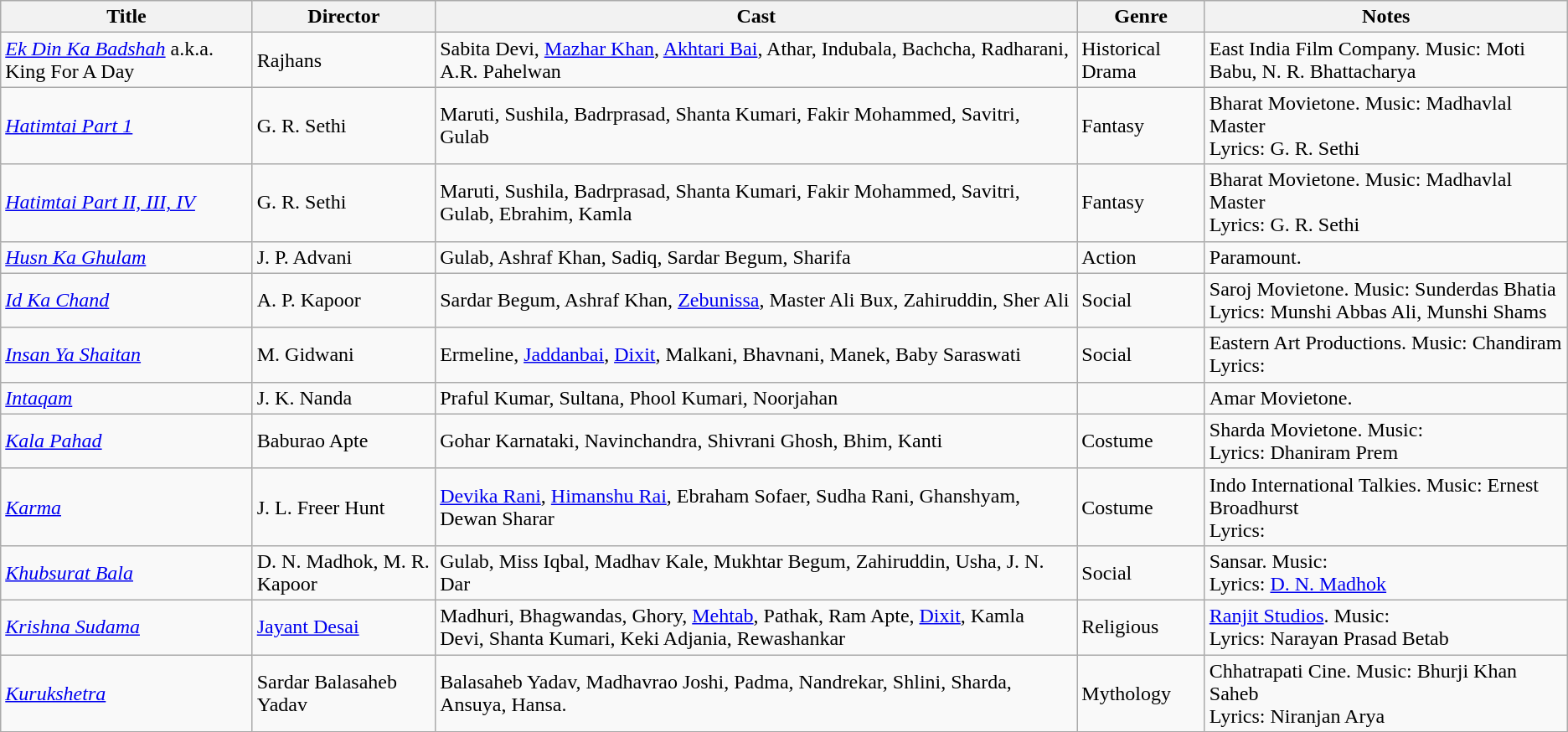<table class="wikitable">
<tr>
<th>Title</th>
<th>Director</th>
<th>Cast</th>
<th>Genre</th>
<th>Notes</th>
</tr>
<tr>
<td><em><a href='#'>Ek Din Ka Badshah</a></em> a.k.a. King For A Day</td>
<td>Rajhans</td>
<td>Sabita Devi, <a href='#'>Mazhar Khan</a>,  <a href='#'>Akhtari Bai</a>, Athar, Indubala,  Bachcha, Radharani, A.R. Pahelwan</td>
<td>Historical Drama</td>
<td>East India Film Company. Music: Moti Babu, N. R. Bhattacharya</td>
</tr>
<tr>
<td><em><a href='#'>Hatimtai Part 1</a></em></td>
<td>G. R. Sethi</td>
<td>Maruti, Sushila, Badrprasad, Shanta Kumari, Fakir Mohammed, Savitri, Gulab</td>
<td>Fantasy</td>
<td>Bharat Movietone. Music: Madhavlal Master<br>Lyrics: G. R. Sethi</td>
</tr>
<tr>
<td><em><a href='#'>Hatimtai Part II, III, IV</a></em></td>
<td>G. R. Sethi</td>
<td>Maruti, Sushila, Badrprasad, Shanta Kumari, Fakir Mohammed, Savitri, Gulab, Ebrahim, Kamla</td>
<td>Fantasy</td>
<td>Bharat Movietone. Music: Madhavlal Master<br>Lyrics: G. R. Sethi</td>
</tr>
<tr>
<td><em><a href='#'>Husn Ka Ghulam</a></em></td>
<td>J. P. Advani</td>
<td>Gulab, Ashraf Khan, Sadiq,  Sardar Begum, Sharifa</td>
<td>Action</td>
<td>Paramount.</td>
</tr>
<tr>
<td><em><a href='#'>Id Ka Chand</a></em></td>
<td>A. P. Kapoor</td>
<td>Sardar Begum, Ashraf Khan, <a href='#'>Zebunissa</a>,  Master Ali Bux, Zahiruddin, Sher Ali</td>
<td>Social</td>
<td>Saroj Movietone. Music: Sunderdas Bhatia<br>Lyrics: Munshi Abbas Ali, Munshi Shams</td>
</tr>
<tr>
<td><em><a href='#'>Insan Ya Shaitan</a></em></td>
<td>M. Gidwani</td>
<td>Ermeline, <a href='#'>Jaddanbai</a>, <a href='#'>Dixit</a>, Malkani, Bhavnani, Manek, Baby Saraswati</td>
<td>Social</td>
<td>Eastern Art Productions. Music: Chandiram<br>Lyrics:</td>
</tr>
<tr>
<td><em><a href='#'>Intaqam</a></em></td>
<td>J. K. Nanda</td>
<td>Praful Kumar, Sultana, Phool Kumari, Noorjahan</td>
<td></td>
<td>Amar Movietone.</td>
</tr>
<tr>
<td><em><a href='#'>Kala Pahad</a></em></td>
<td>Baburao Apte</td>
<td>Gohar Karnataki, Navinchandra, Shivrani Ghosh, Bhim, Kanti</td>
<td>Costume</td>
<td>Sharda Movietone. Music: <br>Lyrics: Dhaniram Prem</td>
</tr>
<tr>
<td><em><a href='#'>Karma</a></em></td>
<td>J. L. Freer Hunt</td>
<td><a href='#'>Devika Rani</a>, <a href='#'>Himanshu Rai</a>, Ebraham Sofaer, Sudha Rani, Ghanshyam, Dewan Sharar</td>
<td>Costume</td>
<td>Indo International Talkies. Music: Ernest Broadhurst<br>Lyrics:</td>
</tr>
<tr>
<td><em><a href='#'>Khubsurat Bala</a></em></td>
<td>D. N. Madhok, M. R. Kapoor</td>
<td>Gulab, Miss Iqbal, Madhav Kale, Mukhtar Begum, Zahiruddin,  Usha, J. N. Dar</td>
<td>Social</td>
<td>Sansar. Music: <br>Lyrics: <a href='#'>D. N. Madhok</a></td>
</tr>
<tr>
<td><em><a href='#'>Krishna Sudama</a></em></td>
<td><a href='#'>Jayant Desai</a></td>
<td>Madhuri, Bhagwandas, Ghory, <a href='#'>Mehtab</a>, Pathak, Ram Apte, <a href='#'>Dixit</a>, Kamla Devi, Shanta Kumari, Keki Adjania, Rewashankar</td>
<td>Religious</td>
<td><a href='#'>Ranjit Studios</a>. Music: <br>Lyrics: Narayan Prasad Betab</td>
</tr>
<tr>
<td><em><a href='#'>Kurukshetra</a></em></td>
<td>Sardar Balasaheb Yadav</td>
<td>Balasaheb Yadav, Madhavrao Joshi, Padma, Nandrekar, Shlini, Sharda, Ansuya, Hansa.</td>
<td>Mythology</td>
<td>Chhatrapati Cine. Music: Bhurji Khan Saheb <br>Lyrics: Niranjan Arya</td>
</tr>
<tr>
</tr>
</table>
